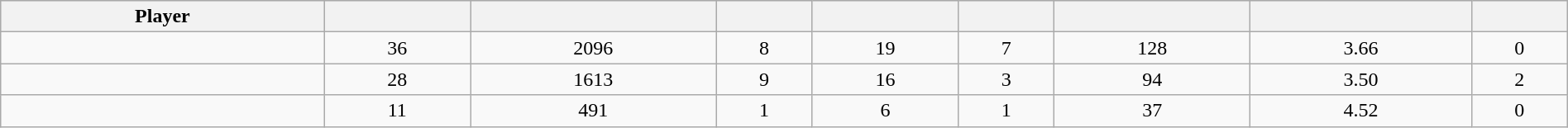<table class="wikitable sortable" style="width:100%;">
<tr style="text-align:center; background:#ddd;">
<th>Player</th>
<th></th>
<th></th>
<th></th>
<th></th>
<th></th>
<th></th>
<th></th>
<th></th>
</tr>
<tr align=center>
<td></td>
<td>36</td>
<td>2096</td>
<td>8</td>
<td>19</td>
<td>7</td>
<td>128</td>
<td>3.66</td>
<td>0</td>
</tr>
<tr align=center>
<td></td>
<td>28</td>
<td>1613</td>
<td>9</td>
<td>16</td>
<td>3</td>
<td>94</td>
<td>3.50</td>
<td>2</td>
</tr>
<tr align=center>
<td></td>
<td>11</td>
<td>491</td>
<td>1</td>
<td>6</td>
<td>1</td>
<td>37</td>
<td>4.52</td>
<td>0</td>
</tr>
</table>
